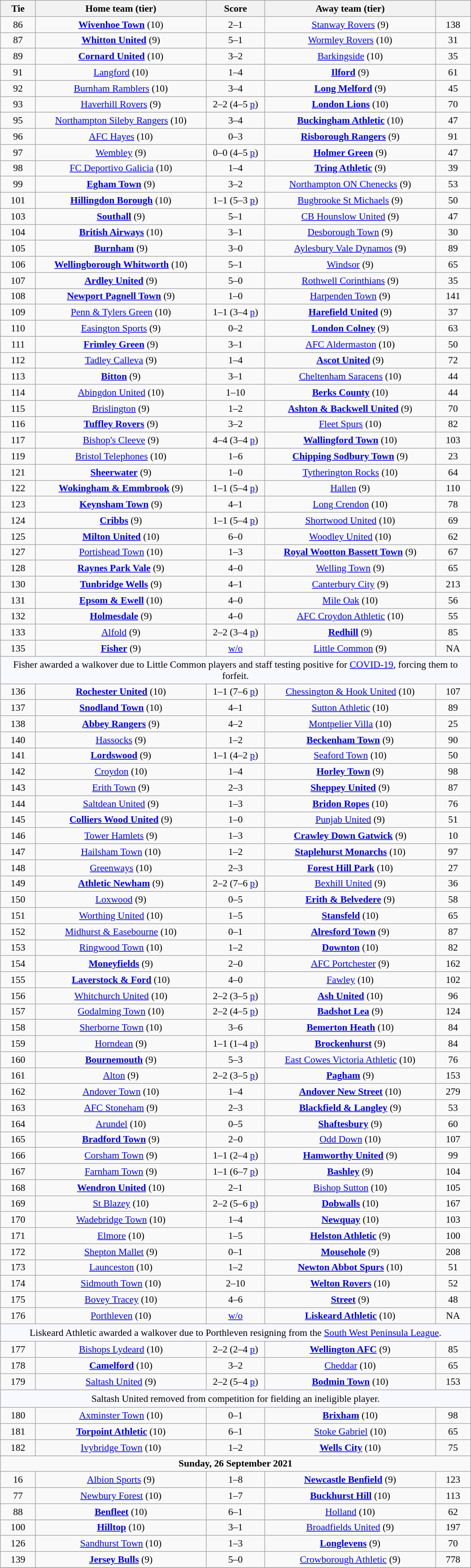<table class="wikitable" style="width:700px;text-align:center;font-size:90%">
<tr>
<th scope="col" style="width: 7.50%">Tie</th>
<th scope="col" style="width:36.25%">Home team (tier)</th>
<th scope="col" style="width:12.50%">Score</th>
<th scope="col" style="width:36.25%">Away team (tier)</th>
<th scope="col" style="width: 7.50%"></th>
</tr>
<tr>
<td>86</td>
<td><strong><a href='#'>Wivenhoe Town</a></strong> (10)</td>
<td>2–1</td>
<td><a href='#'>Stanway Rovers</a> (9)</td>
<td>138</td>
</tr>
<tr>
<td>87</td>
<td><strong><a href='#'>Whitton United</a></strong> (9)</td>
<td>5–1</td>
<td><a href='#'>Wormley Rovers</a> (10)</td>
<td>31</td>
</tr>
<tr>
<td>89</td>
<td><strong><a href='#'>Cornard United</a></strong> (10)</td>
<td>3–2</td>
<td><a href='#'>Barkingside</a> (10)</td>
<td>35</td>
</tr>
<tr>
<td>91</td>
<td><a href='#'>Langford</a> (10)</td>
<td>1–4</td>
<td><strong><a href='#'>Ilford</a></strong> (9)</td>
<td>61</td>
</tr>
<tr>
<td>92</td>
<td><a href='#'>Burnham Ramblers</a> (10)</td>
<td>3–4</td>
<td><strong><a href='#'>Long Melford</a></strong> (9)</td>
<td>45</td>
</tr>
<tr>
<td>93</td>
<td><a href='#'>Haverhill Rovers</a> (9)</td>
<td>2–2 (4–5 <a href='#'>p</a>)</td>
<td><strong><a href='#'>London Lions</a></strong> (10)</td>
<td>70</td>
</tr>
<tr>
<td>95</td>
<td><a href='#'>Northampton Sileby Rangers</a> (10)</td>
<td>3–4</td>
<td><strong><a href='#'>Buckingham Athletic</a></strong> (10)</td>
<td>47</td>
</tr>
<tr>
<td>96</td>
<td><a href='#'>AFC Hayes</a> (10)</td>
<td>0–3</td>
<td><strong><a href='#'>Risborough Rangers</a></strong> (9)</td>
<td>91</td>
</tr>
<tr>
<td>97</td>
<td><a href='#'>Wembley</a> (9)</td>
<td>0–0 (4–5 <a href='#'>p</a>)</td>
<td><strong><a href='#'>Holmer Green</a></strong> (9)</td>
<td>47</td>
</tr>
<tr>
<td>98</td>
<td><a href='#'>FC Deportivo Galicia</a> (10)</td>
<td>1–4</td>
<td><strong><a href='#'>Tring Athletic</a></strong> (9)</td>
<td>39</td>
</tr>
<tr>
<td>99</td>
<td><strong><a href='#'>Egham Town</a></strong> (9)</td>
<td>3–2</td>
<td><a href='#'>Northampton ON Chenecks</a> (9)</td>
<td>53</td>
</tr>
<tr>
<td>101</td>
<td><strong><a href='#'>Hillingdon Borough</a></strong> (10)</td>
<td>1–1 (5–3 <a href='#'>p</a>)</td>
<td><a href='#'>Bugbrooke St Michaels</a> (9)</td>
<td>50</td>
</tr>
<tr>
<td>103</td>
<td><strong><a href='#'>Southall</a></strong> (9)</td>
<td>5–1</td>
<td><a href='#'>CB Hounslow United</a> (9)</td>
<td>47</td>
</tr>
<tr>
<td>104</td>
<td><strong><a href='#'>British Airways</a></strong> (10)</td>
<td>3–1</td>
<td><a href='#'>Desborough Town</a> (9)</td>
<td>30</td>
</tr>
<tr>
<td>105</td>
<td><strong><a href='#'>Burnham</a></strong> (9)</td>
<td>3–0</td>
<td><a href='#'>Aylesbury Vale Dynamos</a> (9)</td>
<td>89</td>
</tr>
<tr>
<td>106</td>
<td><strong><a href='#'>Wellingborough Whitworth</a></strong> (10)</td>
<td>5–1</td>
<td><a href='#'>Windsor</a> (9)</td>
<td>65</td>
</tr>
<tr>
<td>107</td>
<td><strong><a href='#'>Ardley United</a></strong> (9)</td>
<td>5–0</td>
<td><a href='#'>Rothwell Corinthians</a> (9)</td>
<td>35</td>
</tr>
<tr>
<td>108</td>
<td><strong><a href='#'>Newport Pagnell Town</a></strong> (9)</td>
<td>1–0</td>
<td><a href='#'>Harpenden Town</a> (9)</td>
<td>141</td>
</tr>
<tr>
<td>109</td>
<td><a href='#'>Penn & Tylers Green</a> (10)</td>
<td>1–1 (3–4 <a href='#'>p</a>)</td>
<td><strong><a href='#'>Harefield United</a></strong> (9)</td>
<td>37</td>
</tr>
<tr>
<td>110</td>
<td><a href='#'>Easington Sports</a> (9)</td>
<td>0–2</td>
<td><strong><a href='#'>London Colney</a></strong> (9)</td>
<td>63</td>
</tr>
<tr>
<td>111</td>
<td><strong><a href='#'>Frimley Green</a></strong> (9)</td>
<td>3–1</td>
<td><a href='#'>AFC Aldermaston</a> (10)</td>
<td>50</td>
</tr>
<tr>
<td>112</td>
<td><a href='#'>Tadley Calleva</a> (9)</td>
<td>1–4</td>
<td><strong><a href='#'>Ascot United</a></strong> (9)</td>
<td>72</td>
</tr>
<tr>
<td>113</td>
<td><strong><a href='#'>Bitton</a></strong> (9)</td>
<td>3–1</td>
<td><a href='#'>Cheltenham Saracens</a> (10)</td>
<td>44</td>
</tr>
<tr>
<td>114</td>
<td><a href='#'>Abingdon United</a> (10)</td>
<td>1–10</td>
<td><strong><a href='#'>Berks County</a></strong> (10)</td>
<td>44</td>
</tr>
<tr>
<td>115</td>
<td><a href='#'>Brislington</a> (9)</td>
<td>1–2</td>
<td><strong><a href='#'>Ashton & Backwell United</a></strong> (9)</td>
<td>70</td>
</tr>
<tr>
<td>116</td>
<td><strong><a href='#'>Tuffley Rovers</a></strong> (9)</td>
<td>3–2</td>
<td><a href='#'>Fleet Spurs</a> (10)</td>
<td>82</td>
</tr>
<tr>
<td>117</td>
<td><a href='#'>Bishop's Cleeve</a> (9)</td>
<td>4–4 (3–4 <a href='#'>p</a>)</td>
<td><strong><a href='#'>Wallingford Town</a></strong> (10)</td>
<td>103</td>
</tr>
<tr>
<td>119</td>
<td><a href='#'>Bristol Telephones</a> (10)</td>
<td>1–6</td>
<td><strong><a href='#'>Chipping Sodbury Town</a></strong> (9)</td>
<td>23</td>
</tr>
<tr>
<td>121</td>
<td><strong><a href='#'>Sheerwater</a></strong> (9)</td>
<td>1–0</td>
<td><a href='#'>Tytherington Rocks</a> (10)</td>
<td>64</td>
</tr>
<tr>
<td>122</td>
<td><strong><a href='#'>Wokingham & Emmbrook</a></strong> (9)</td>
<td>1–1 (5–4 <a href='#'>p</a>)</td>
<td><a href='#'>Hallen</a> (9)</td>
<td>110</td>
</tr>
<tr>
<td>123</td>
<td><strong><a href='#'>Keynsham Town</a></strong> (9)</td>
<td>4–1</td>
<td><a href='#'>Long Crendon</a> (10)</td>
<td>78</td>
</tr>
<tr>
<td>124</td>
<td><strong><a href='#'>Cribbs</a></strong> (9)</td>
<td>1–1 (5–4 <a href='#'>p</a>)</td>
<td><a href='#'>Shortwood United</a> (10)</td>
<td>69</td>
</tr>
<tr>
<td>125</td>
<td><strong><a href='#'>Milton United</a></strong> (10)</td>
<td>6–0</td>
<td><a href='#'>Woodley United</a> (10)</td>
<td>62</td>
</tr>
<tr>
<td>127</td>
<td><a href='#'>Portishead Town</a> (10)</td>
<td>1–3</td>
<td><strong><a href='#'>Royal Wootton Bassett Town</a></strong> (9)</td>
<td>67</td>
</tr>
<tr>
<td>128</td>
<td><strong><a href='#'>Raynes Park Vale</a></strong> (9)</td>
<td>4–0</td>
<td><a href='#'>Welling Town</a> (9)</td>
<td>65</td>
</tr>
<tr>
<td>130</td>
<td><strong><a href='#'>Tunbridge Wells</a></strong> (9)</td>
<td>4–1</td>
<td><a href='#'>Canterbury City</a> (9)</td>
<td>213</td>
</tr>
<tr>
<td>131</td>
<td><strong><a href='#'>Epsom & Ewell</a></strong> (10)</td>
<td>4–0</td>
<td><a href='#'>Mile Oak</a> (10)</td>
<td>56</td>
</tr>
<tr>
<td>132</td>
<td><strong><a href='#'>Holmesdale</a></strong> (9)</td>
<td>4–0</td>
<td><a href='#'>AFC Croydon Athletic</a> (10)</td>
<td>55</td>
</tr>
<tr>
<td>133</td>
<td><a href='#'>Alfold</a> (9)</td>
<td>2–2 (3–4 <a href='#'>p</a>)</td>
<td><strong><a href='#'>Redhill</a></strong> (9)</td>
<td>85</td>
</tr>
<tr>
<td>135</td>
<td><strong><a href='#'>Fisher</a></strong> (9)</td>
<td><a href='#'>w/o</a></td>
<td><a href='#'>Little Common</a> (9)</td>
<td>NA</td>
</tr>
<tr>
<td colspan="5" style="background:GhostWhite; height:20px; text-align:center">Fisher awarded a walkover due to Little Common players and staff testing positive for <a href='#'>COVID-19</a>, forcing them to forfeit.</td>
</tr>
<tr>
<td>136</td>
<td><strong><a href='#'>Rochester United</a></strong> (10)</td>
<td>1–1 (7–6 <a href='#'>p</a>)</td>
<td><a href='#'>Chessington & Hook United</a> (10)</td>
<td>107</td>
</tr>
<tr>
<td>137</td>
<td><strong><a href='#'>Snodland Town</a></strong> (10)</td>
<td>4–1</td>
<td><a href='#'>Sutton Athletic</a> (10)</td>
<td>89</td>
</tr>
<tr>
<td>138</td>
<td><strong><a href='#'>Abbey Rangers</a></strong> (9)</td>
<td>4–2</td>
<td><a href='#'>Montpelier Villa</a> (10)</td>
<td>25</td>
</tr>
<tr>
<td>140</td>
<td><a href='#'>Hassocks</a> (9)</td>
<td>1–2</td>
<td><strong><a href='#'>Beckenham Town</a></strong> (9)</td>
<td>90</td>
</tr>
<tr>
<td>141</td>
<td><strong><a href='#'>Lordswood</a></strong> (9)</td>
<td>1–1 (4–2 <a href='#'>p</a>)</td>
<td><a href='#'>Seaford Town</a> (10)</td>
<td>50</td>
</tr>
<tr>
<td>142</td>
<td><a href='#'>Croydon</a> (10)</td>
<td>1–4</td>
<td><strong><a href='#'>Horley Town</a></strong> (9)</td>
<td>98</td>
</tr>
<tr>
<td>143</td>
<td><a href='#'>Erith Town</a> (9)</td>
<td>2–3</td>
<td><strong><a href='#'>Sheppey United</a></strong> (9)</td>
<td>87</td>
</tr>
<tr>
<td>144</td>
<td><a href='#'>Saltdean United</a> (9)</td>
<td>1–3</td>
<td><strong><a href='#'>Bridon Ropes</a></strong> (10)</td>
<td>76</td>
</tr>
<tr>
<td>145</td>
<td><strong><a href='#'>Colliers Wood United</a></strong> (9)</td>
<td>1–0</td>
<td><a href='#'>Punjab United</a> (9)</td>
<td>51</td>
</tr>
<tr>
<td>146</td>
<td><a href='#'>Tower Hamlets</a> (9)</td>
<td>1–3</td>
<td><strong><a href='#'>Crawley Down Gatwick</a></strong> (9)</td>
<td>10</td>
</tr>
<tr>
<td>147</td>
<td><a href='#'>Hailsham Town</a> (10)</td>
<td>1–2</td>
<td><strong><a href='#'>Staplehurst Monarchs</a></strong> (10)</td>
<td>97</td>
</tr>
<tr>
<td>148</td>
<td><a href='#'>Greenways</a> (10)</td>
<td>2–3</td>
<td><strong><a href='#'>Forest Hill Park</a></strong> (10)</td>
<td>27</td>
</tr>
<tr>
<td>149</td>
<td><strong><a href='#'>Athletic Newham</a></strong> (9)</td>
<td>2–2 (7–6 <a href='#'>p</a>)</td>
<td><a href='#'>Bexhill United</a> (9)</td>
<td>36</td>
</tr>
<tr>
<td>150</td>
<td><a href='#'>Loxwood</a> (9)</td>
<td>0–5</td>
<td><strong><a href='#'>Erith & Belvedere</a></strong> (9)</td>
<td>58</td>
</tr>
<tr>
<td>151</td>
<td><a href='#'>Worthing United</a> (10)</td>
<td>1–5</td>
<td><strong><a href='#'>Stansfeld</a></strong> (10)</td>
<td>65</td>
</tr>
<tr>
<td>152</td>
<td><a href='#'>Midhurst & Easebourne</a> (10)</td>
<td>0–1</td>
<td><strong><a href='#'>Alresford Town</a></strong> (9)</td>
<td>87</td>
</tr>
<tr>
<td>153</td>
<td><a href='#'>Ringwood Town</a> (10)</td>
<td>1–2</td>
<td><strong><a href='#'>Downton</a></strong> (10)</td>
<td>82</td>
</tr>
<tr>
<td>154</td>
<td><strong><a href='#'>Moneyfields</a></strong> (9)</td>
<td>2–0</td>
<td><a href='#'>AFC Portchester</a> (9)</td>
<td>162</td>
</tr>
<tr>
<td>155</td>
<td><strong><a href='#'>Laverstock & Ford</a></strong> (10)</td>
<td>4–0</td>
<td><a href='#'>Fawley</a> (10)</td>
<td>102</td>
</tr>
<tr>
<td>156</td>
<td><a href='#'>Whitchurch United</a> (10)</td>
<td>2–2 (3–5 <a href='#'>p</a>)</td>
<td><strong><a href='#'>Ash United</a></strong> (10)</td>
<td>96</td>
</tr>
<tr>
<td>157</td>
<td><a href='#'>Godalming Town</a> (10)</td>
<td>2–2 (4–5 <a href='#'>p</a>)</td>
<td><strong><a href='#'>Badshot Lea</a></strong> (9)</td>
<td>124</td>
</tr>
<tr>
<td>158</td>
<td><a href='#'>Sherborne Town</a> (10)</td>
<td>3–6</td>
<td><strong><a href='#'>Bemerton Heath</a></strong> (10)</td>
<td>84</td>
</tr>
<tr>
<td>159</td>
<td><a href='#'>Horndean</a> (9)</td>
<td>1–1 (1–4 <a href='#'>p</a>)</td>
<td><strong><a href='#'>Brockenhurst</a></strong> (9)</td>
<td>84</td>
</tr>
<tr>
<td>160</td>
<td><strong><a href='#'>Bournemouth</a></strong> (9)</td>
<td>5–3</td>
<td><a href='#'>East Cowes Victoria Athletic</a> (10)</td>
<td>76</td>
</tr>
<tr>
<td>161</td>
<td><a href='#'>Alton</a> (9)</td>
<td>2–2 (3–5 <a href='#'>p</a>)</td>
<td><strong><a href='#'>Pagham</a></strong> (9)</td>
<td>153</td>
</tr>
<tr>
<td>162</td>
<td><a href='#'>Andover Town</a> (10)</td>
<td>1–4</td>
<td><strong><a href='#'>Andover New Street</a></strong> (10)</td>
<td>279</td>
</tr>
<tr>
<td>163</td>
<td><a href='#'>AFC Stoneham</a> (9)</td>
<td>2–3</td>
<td><strong><a href='#'>Blackfield & Langley</a></strong> (9)</td>
<td>53</td>
</tr>
<tr>
<td>164</td>
<td><a href='#'>Arundel</a> (10)</td>
<td>0–5</td>
<td><strong><a href='#'>Shaftesbury</a></strong> (9)</td>
<td>60</td>
</tr>
<tr>
<td>165</td>
<td><strong><a href='#'>Bradford Town</a></strong> (9)</td>
<td>2–0</td>
<td><a href='#'>Odd Down</a> (10)</td>
<td>107</td>
</tr>
<tr>
<td>166</td>
<td><a href='#'>Corsham Town</a> (9)</td>
<td>1–1 (2–4 <a href='#'>p</a>)</td>
<td><strong><a href='#'>Hamworthy United</a></strong> (9)</td>
<td>99</td>
</tr>
<tr>
<td>167</td>
<td><a href='#'>Farnham Town</a> (9)</td>
<td>1–1 (6–7 <a href='#'>p</a>)</td>
<td><strong><a href='#'>Bashley</a></strong> (9)</td>
<td>104</td>
</tr>
<tr>
<td>168</td>
<td><strong><a href='#'>Wendron United</a></strong> (10)</td>
<td>2–1</td>
<td><a href='#'>Bishop Sutton</a> (10)</td>
<td>105</td>
</tr>
<tr>
<td>169</td>
<td><a href='#'>St Blazey</a> (10)</td>
<td>2–2 (5–6 <a href='#'>p</a>)</td>
<td><strong><a href='#'>Dobwalls</a></strong> (10)</td>
<td>167</td>
</tr>
<tr>
<td>170</td>
<td><a href='#'>Wadebridge Town</a> (10)</td>
<td>1–4</td>
<td><strong><a href='#'>Newquay</a></strong> (10)</td>
<td>103</td>
</tr>
<tr>
<td>171</td>
<td><a href='#'>Elmore</a> (10)</td>
<td>1–5</td>
<td><strong><a href='#'>Helston Athletic</a></strong> (9)</td>
<td>100</td>
</tr>
<tr>
<td>172</td>
<td><a href='#'>Shepton Mallet</a> (9)</td>
<td>0–1</td>
<td><strong><a href='#'>Mousehole</a></strong> (9)</td>
<td>208</td>
</tr>
<tr>
<td>173</td>
<td><a href='#'>Launceston</a> (10)</td>
<td>1–2</td>
<td><strong><a href='#'>Newton Abbot Spurs</a></strong> (10)</td>
<td>51</td>
</tr>
<tr>
<td>174</td>
<td><a href='#'>Sidmouth Town</a> (10)</td>
<td>2–10</td>
<td><strong><a href='#'>Welton Rovers</a></strong> (10)</td>
<td>52</td>
</tr>
<tr>
<td>175</td>
<td><a href='#'>Bovey Tracey</a> (10)</td>
<td>4–6</td>
<td><strong><a href='#'>Street</a></strong> (9)</td>
<td>48</td>
</tr>
<tr>
<td>176</td>
<td><a href='#'>Porthleven</a> (10)</td>
<td><a href='#'>w/o</a></td>
<td><strong><a href='#'>Liskeard Athletic</a></strong> (10)</td>
<td>NA</td>
</tr>
<tr>
<td colspan="5" style="background:GhostWhite; height:20px; text-align:center">Liskeard Athletic awarded a walkover due to Porthleven resigning from the <a href='#'>South West Peninsula League</a>.</td>
</tr>
<tr>
<td>177</td>
<td><a href='#'>Bishops Lydeard</a> (10)</td>
<td>2–2 (2–4 <a href='#'>p</a>)</td>
<td><strong><a href='#'>Wellington AFC</a></strong> (9)</td>
<td>85</td>
</tr>
<tr>
<td>178</td>
<td><strong><a href='#'>Camelford</a></strong> (10)</td>
<td>3–2</td>
<td><a href='#'>Cheddar</a> (10)</td>
<td>65</td>
</tr>
<tr>
<td>179</td>
<td><a href='#'>Saltash United</a> (9)</td>
<td>2–2 (5–4 <a href='#'>p</a>)</td>
<td><strong><a href='#'>Bodmin Town</a></strong> (10)</td>
<td>153</td>
</tr>
<tr>
<td colspan="5" style="background:GhostWhite; height:20px; text-align:center">Saltash United removed from competition for fielding an ineligible player.</td>
</tr>
<tr>
<td>180</td>
<td><a href='#'>Axminster Town</a> (10)</td>
<td>0–1</td>
<td><strong><a href='#'>Brixham</a></strong> (10)</td>
<td>98</td>
</tr>
<tr>
<td>181</td>
<td><strong><a href='#'>Torpoint Athletic</a></strong> (10)</td>
<td>6–1</td>
<td><a href='#'>Stoke Gabriel</a> (10)</td>
<td>65</td>
</tr>
<tr>
<td>182</td>
<td><a href='#'>Ivybridge Town</a> (10)</td>
<td>1–2</td>
<td><strong><a href='#'>Wells City</a></strong> (10)</td>
<td>75</td>
</tr>
<tr>
<td colspan="5"><strong>Sunday, 26 September 2021</strong></td>
</tr>
<tr>
<td>16</td>
<td><a href='#'>Albion Sports</a> (9)</td>
<td>1–8</td>
<td><strong><a href='#'>Newcastle Benfield</a></strong> (9)</td>
<td>123</td>
</tr>
<tr>
<td>77</td>
<td><a href='#'>Newbury Forest</a> (10)</td>
<td>1–7</td>
<td><strong><a href='#'>Buckhurst Hill</a></strong> (10)</td>
<td>113</td>
</tr>
<tr>
<td>88</td>
<td><strong><a href='#'>Benfleet</a></strong> (10)</td>
<td>6–1</td>
<td><a href='#'>Holland</a> (10)</td>
<td>62</td>
</tr>
<tr>
<td>100</td>
<td><strong><a href='#'>Hilltop</a></strong> (10)</td>
<td>3–1</td>
<td><a href='#'>Broadfields United</a> (9)</td>
<td>197</td>
</tr>
<tr>
<td>126</td>
<td><a href='#'>Sandhurst Town</a> (10)</td>
<td>1–3</td>
<td><strong><a href='#'>Longlevens</a></strong> (9)</td>
<td>70</td>
</tr>
<tr>
<td>139</td>
<td><strong><a href='#'>Jersey Bulls</a></strong> (9)</td>
<td>5–0</td>
<td><a href='#'>Crowborough Athletic</a> (9)</td>
<td>778</td>
</tr>
<tr>
</tr>
</table>
